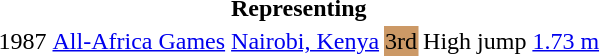<table>
<tr>
<th colspan="6">Representing </th>
</tr>
<tr>
<td>1987</td>
<td><a href='#'>All-Africa Games</a></td>
<td><a href='#'>Nairobi, Kenya</a></td>
<td bgcolor="cc9966">3rd</td>
<td>High jump</td>
<td><a href='#'>1.73 m</a></td>
</tr>
</table>
